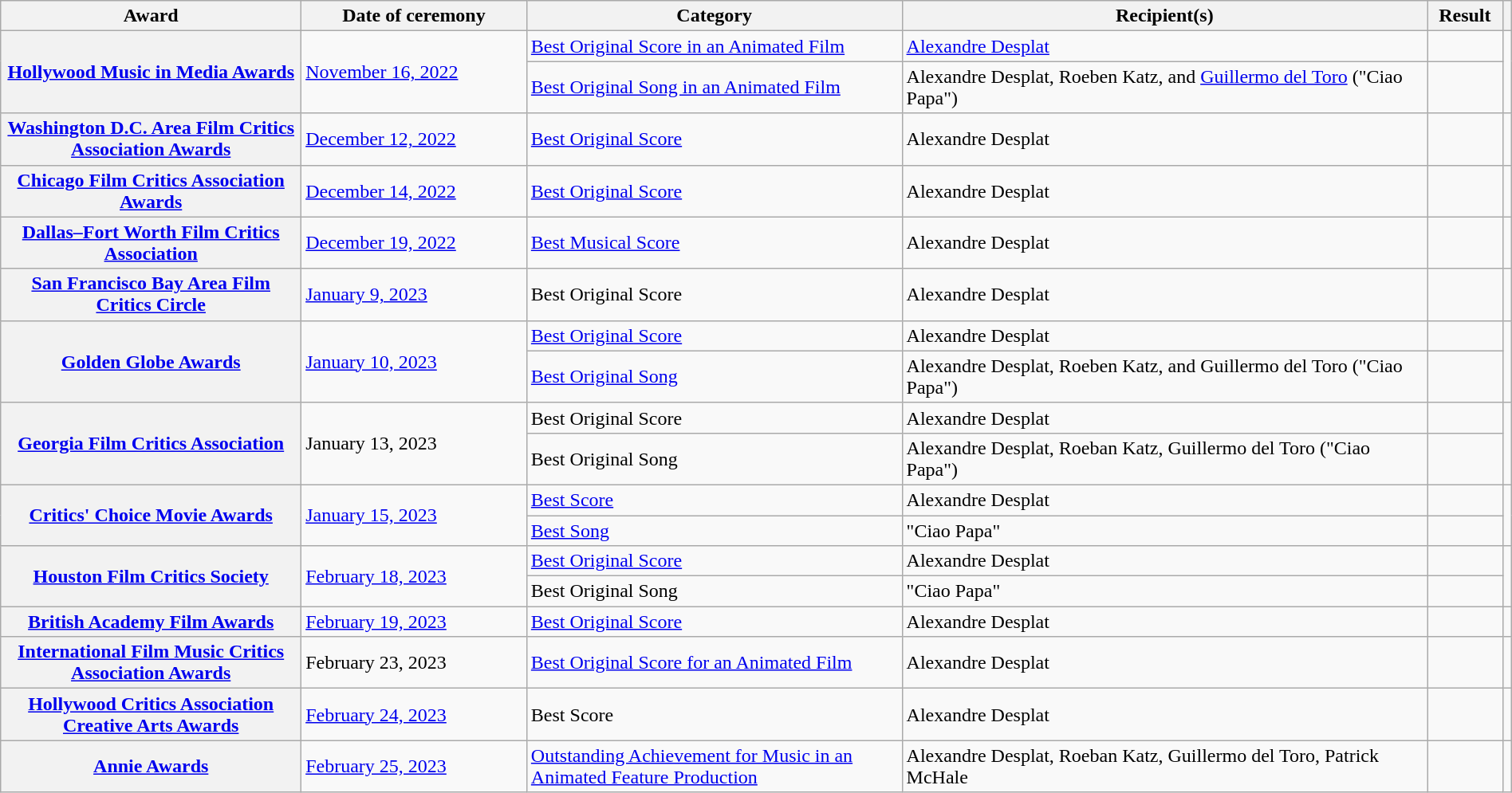<table class="wikitable sortable plainrowheaders" style="width: 100%;">
<tr>
<th scope="col" style="width:20%;">Award</th>
<th scope="col" style="width:15%;">Date of ceremony</th>
<th scope="col" style="width:25%;">Category</th>
<th scope="col" style="width:35%;">Recipient(s)</th>
<th scope="col" style="width:5%;">Result</th>
<th scope="col" style="width:5%;" class="unsortable"></th>
</tr>
<tr>
<th rowspan="2" scope="row"><a href='#'>Hollywood Music in Media Awards</a></th>
<td rowspan="2"><a href='#'>November 16, 2022</a></td>
<td><a href='#'>Best Original Score in an Animated Film</a></td>
<td><a href='#'>Alexandre Desplat</a></td>
<td></td>
<td rowspan="2" align="center"></td>
</tr>
<tr>
<td><a href='#'>Best Original Song in an Animated Film</a></td>
<td>Alexandre Desplat, Roeben Katz, and <a href='#'>Guillermo del Toro</a> ("Ciao Papa")</td>
<td></td>
</tr>
<tr>
<th scope="row"><a href='#'>Washington D.C. Area Film Critics Association Awards</a></th>
<td><a href='#'>December 12, 2022</a></td>
<td><a href='#'>Best Original Score</a></td>
<td>Alexandre Desplat</td>
<td></td>
<td align="center"></td>
</tr>
<tr>
<th scope="row"><a href='#'>Chicago Film Critics Association Awards</a></th>
<td><a href='#'>December 14, 2022</a></td>
<td><a href='#'>Best Original Score</a></td>
<td>Alexandre Desplat</td>
<td></td>
<td align="center"></td>
</tr>
<tr>
<th scope="row"><a href='#'>Dallas–Fort Worth Film Critics Association</a></th>
<td><a href='#'>December 19, 2022</a></td>
<td><a href='#'>Best Musical Score</a></td>
<td>Alexandre Desplat</td>
<td></td>
<td align="center"></td>
</tr>
<tr>
<th scope="row"><a href='#'>San Francisco Bay Area Film Critics Circle</a></th>
<td><a href='#'>January 9, 2023</a></td>
<td>Best Original Score</td>
<td>Alexandre Desplat</td>
<td></td>
<td align="center"></td>
</tr>
<tr>
<th rowspan="2" scope="row"><a href='#'>Golden Globe Awards</a></th>
<td rowspan="2"><a href='#'>January 10, 2023</a></td>
<td><a href='#'>Best Original Score</a></td>
<td>Alexandre Desplat</td>
<td></td>
<td rowspan="2" align="center"></td>
</tr>
<tr>
<td><a href='#'>Best Original Song</a></td>
<td>Alexandre Desplat, Roeben Katz, and Guillermo del Toro ("Ciao Papa")</td>
<td></td>
</tr>
<tr>
<th rowspan="2" scope="row"><a href='#'>Georgia Film Critics Association</a></th>
<td rowspan="2">January 13, 2023</td>
<td>Best Original Score</td>
<td>Alexandre Desplat</td>
<td></td>
<td rowspan="2" align="center"><br></td>
</tr>
<tr>
<td>Best Original Song</td>
<td>Alexandre Desplat, Roeban Katz, Guillermo del Toro ("Ciao Papa")</td>
<td></td>
</tr>
<tr>
<th rowspan="2" scope="row"><a href='#'>Critics' Choice Movie Awards</a></th>
<td rowspan="2"><a href='#'>January 15, 2023</a></td>
<td><a href='#'>Best Score</a></td>
<td>Alexandre Desplat</td>
<td></td>
<td rowspan="2" align="center"></td>
</tr>
<tr>
<td><a href='#'>Best Song</a></td>
<td>"Ciao Papa"</td>
<td></td>
</tr>
<tr>
<th rowspan="2" scope="row"><a href='#'>Houston Film Critics Society</a></th>
<td rowspan="2"><a href='#'>February 18, 2023</a></td>
<td><a href='#'>Best Original Score</a></td>
<td>Alexandre Desplat</td>
<td></td>
<td rowspan="2" align="center"><br></td>
</tr>
<tr>
<td>Best Original Song</td>
<td>"Ciao Papa"</td>
<td></td>
</tr>
<tr>
<th scope="row"><a href='#'>British Academy Film Awards</a></th>
<td><a href='#'>February 19, 2023</a></td>
<td><a href='#'>Best Original Score</a></td>
<td>Alexandre Desplat</td>
<td></td>
<td align="center"></td>
</tr>
<tr>
<th scope="row"><a href='#'>International Film Music Critics Association Awards</a></th>
<td>February 23, 2023</td>
<td><a href='#'>Best Original Score for an Animated Film</a></td>
<td>Alexandre Desplat</td>
<td></td>
<td style="text-align:center;"></td>
</tr>
<tr>
<th scope="row"><a href='#'>Hollywood Critics Association Creative Arts Awards</a></th>
<td><a href='#'>February 24, 2023</a></td>
<td>Best Score</td>
<td>Alexandre Desplat</td>
<td></td>
<td align="center"><br></td>
</tr>
<tr>
<th scope="row"><a href='#'>Annie Awards</a></th>
<td><a href='#'>February 25, 2023</a></td>
<td><a href='#'>Outstanding Achievement for Music in an Animated Feature Production</a></td>
<td>Alexandre Desplat, Roeban Katz, Guillermo del Toro, Patrick McHale</td>
<td></td>
<td align="center"></td>
</tr>
</table>
